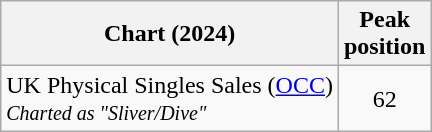<table class="wikitable sortable">
<tr>
<th>Chart (2024)</th>
<th>Peak<br>position</th>
</tr>
<tr>
<td>UK Physical Singles Sales (<a href='#'>OCC</a>)<br><small><em>Charted as "Sliver/Dive"</em></small></td>
<td style="text-align:center;">62</td>
</tr>
</table>
